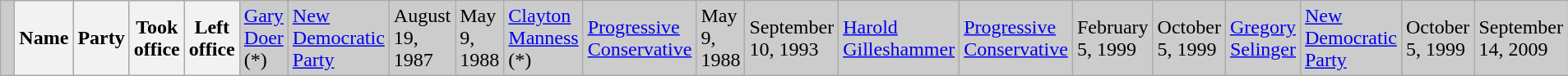<table class="wikitable">
<tr bgcolor="CCCCCC">
<td> </td>
<th width="30%"><strong>Name </strong></th>
<th width="30%"><strong>Party</strong></th>
<th width="20%"><strong>Took office</strong></th>
<th width="20%"><strong>Left office</strong><br></th>
<td><a href='#'>Gary Doer</a> (*)<br></td>
<td><a href='#'>New Democratic Party</a></td>
<td>August 19, 1987</td>
<td>May 9, 1988<br></td>
<td><a href='#'>Clayton Manness</a> (*)<br></td>
<td><a href='#'>Progressive Conservative</a></td>
<td>May 9, 1988</td>
<td>September 10, 1993<br></td>
<td><a href='#'>Harold Gilleshammer</a><br></td>
<td><a href='#'>Progressive Conservative</a></td>
<td>February 5, 1999</td>
<td>October 5, 1999<br></td>
<td><a href='#'>Gregory Selinger</a><br></td>
<td><a href='#'>New Democratic Party</a></td>
<td>October 5, 1999</td>
<td>September 14, 2009</td>
</tr>
</table>
